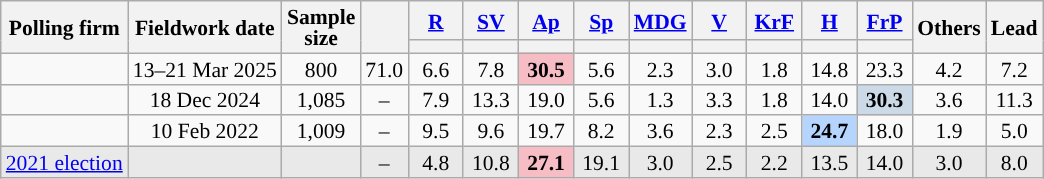<table class="wikitable sortable mw-datatable" style="text-align:center;font-size:90%;line-height:14px;">
<tr>
<th rowspan="2">Polling firm</th>
<th rowspan="2">Fieldwork date</th>
<th rowspan="2">Sample<br>size</th>
<th rowspan="2"></th>
<th class="unsortable" style="width:30px;"><a href='#'>R</a></th>
<th class="unsortable" style="width:30px;"><a href='#'>SV</a></th>
<th class="unsortable" style="width:30px;"><a href='#'>Ap</a></th>
<th class="unsortable" style="width:30px;"><a href='#'>Sp</a></th>
<th class="unsortable" style="width:30px;"><a href='#'>MDG</a></th>
<th class="unsortable" style="width:30px;"><a href='#'>V</a></th>
<th class="unsortable" style="width:30px;"><a href='#'>KrF</a></th>
<th class="unsortable" style="width:30px;"><a href='#'>H</a></th>
<th class="unsortable" style="width:30px;"><a href='#'>FrP</a></th>
<th rowspan="2" class="unsortable" style="width:30px;">Others</th>
<th rowspan="2">Lead</th>
</tr>
<tr>
<th style="background:"></th>
<th style="background:"></th>
<th style="background:"></th>
<th style="background:"></th>
<th style="background:"></th>
<th style="background:"></th>
<th style="background:"></th>
<th style="background:"></th>
<th style="background:"></th>
</tr>
<tr>
<td></td>
<td>13–21 Mar 2025</td>
<td>800</td>
<td>71.0</td>
<td>6.6</td>
<td>7.8</td>
<td style="background:#F7BDC5;"><strong>30.5</strong></td>
<td>5.6</td>
<td>2.3</td>
<td>3.0</td>
<td>1.8</td>
<td>14.8</td>
<td>23.3</td>
<td>4.2</td>
<td style="background:">7.2</td>
</tr>
<tr>
<td></td>
<td>18 Dec 2024</td>
<td>1,085</td>
<td>–</td>
<td>7.9</td>
<td>13.3</td>
<td>19.0</td>
<td>5.6</td>
<td>1.3</td>
<td>3.3</td>
<td>1.8</td>
<td>14.0</td>
<td style="background:#ccdae8;"><strong>30.3</strong></td>
<td>3.6</td>
<td style="background:">11.3</td>
</tr>
<tr>
<td></td>
<td>10 Feb 2022</td>
<td>1,009</td>
<td>–</td>
<td>9.5</td>
<td>9.6</td>
<td>19.7</td>
<td>8.2</td>
<td>3.6</td>
<td>2.3</td>
<td>2.5</td>
<td style="background:#B5D5FF;"><strong>24.7</strong></td>
<td>18.0</td>
<td>1.9</td>
<td style="background:">5.0</td>
</tr>
<tr style="background:#E9E9E9;">
<td><a href='#'>2021 election</a></td>
<td></td>
<td></td>
<td>–</td>
<td>4.8</td>
<td>10.8</td>
<td style="background:#F7BDC5;"><strong>27.1</strong></td>
<td>19.1</td>
<td>3.0</td>
<td>2.5</td>
<td>2.2</td>
<td>13.5</td>
<td>14.0</td>
<td>3.0</td>
<td style="background:">8.0</td>
</tr>
</table>
